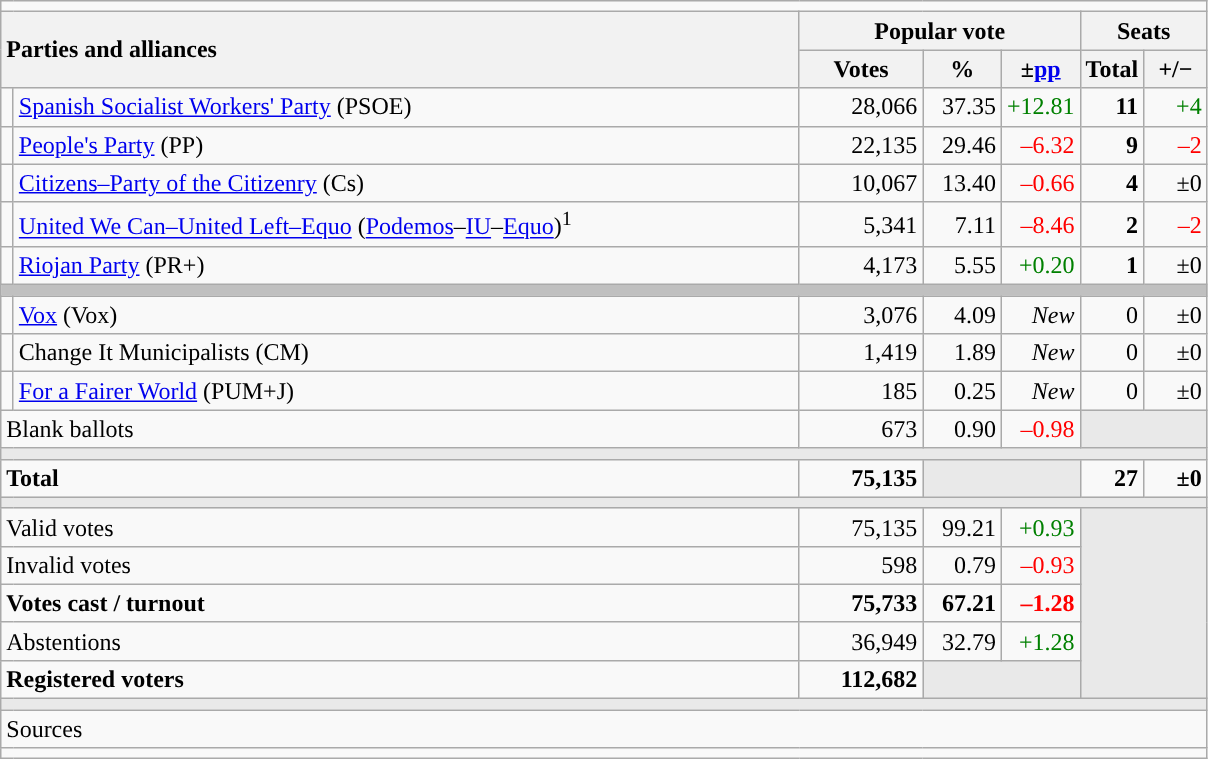<table class="wikitable" style="text-align:right;">
<tr>
<td colspan="7"></td>
</tr>
<tr>
<th style="text-align:left;" rowspan="2" colspan="2" width="525">Parties and alliances</th>
<th colspan="3">Popular vote</th>
<th colspan="2">Seats</th>
</tr>
<tr>
<th width="75">Votes</th>
<th width="45">%</th>
<th width="45">±<a href='#'>pp</a></th>
<th width="35">Total</th>
<th width="35">+/−</th>
</tr>
<tr>
<td width="1" style="color:inherit;background:"></td>
<td align="left"><a href='#'>Spanish Socialist Workers' Party</a> (PSOE)</td>
<td>28,066</td>
<td>37.35</td>
<td style="color:green;">+12.81</td>
<td><strong>11</strong></td>
<td style="color:green;">+4</td>
</tr>
<tr>
<td style="color:inherit;background:"></td>
<td align="left"><a href='#'>People's Party</a> (PP)</td>
<td>22,135</td>
<td>29.46</td>
<td style="color:red;">–6.32</td>
<td><strong>9</strong></td>
<td style="color:red;">–2</td>
</tr>
<tr>
<td style="color:inherit;background:"></td>
<td align="left"><a href='#'>Citizens–Party of the Citizenry</a> (Cs)</td>
<td>10,067</td>
<td>13.40</td>
<td style="color:red;">–0.66</td>
<td><strong>4</strong></td>
<td>±0</td>
</tr>
<tr>
<td style="color:inherit;background:"></td>
<td align="left"><a href='#'>United We Can–United Left–Equo</a> (<a href='#'>Podemos</a>–<a href='#'>IU</a>–<a href='#'>Equo</a>)<sup>1</sup></td>
<td>5,341</td>
<td>7.11</td>
<td style="color:red;">–8.46</td>
<td><strong>2</strong></td>
<td style="color:red;">–2</td>
</tr>
<tr>
<td style="color:inherit;background:"></td>
<td align="left"><a href='#'>Riojan Party</a> (PR+)</td>
<td>4,173</td>
<td>5.55</td>
<td style="color:green;">+0.20</td>
<td><strong>1</strong></td>
<td>±0</td>
</tr>
<tr>
<td colspan="7" bgcolor="#C0C0C0"></td>
</tr>
<tr>
<td style="color:inherit;background:"></td>
<td align="left"><a href='#'>Vox</a> (Vox)</td>
<td>3,076</td>
<td>4.09</td>
<td><em>New</em></td>
<td>0</td>
<td>±0</td>
</tr>
<tr>
<td style="color:inherit;background:"></td>
<td align="left">Change It Municipalists (CM)</td>
<td>1,419</td>
<td>1.89</td>
<td><em>New</em></td>
<td>0</td>
<td>±0</td>
</tr>
<tr>
<td style="color:inherit;background:"></td>
<td align="left"><a href='#'>For a Fairer World</a> (PUM+J)</td>
<td>185</td>
<td>0.25</td>
<td><em>New</em></td>
<td>0</td>
<td>±0</td>
</tr>
<tr>
<td align="left" colspan="2">Blank ballots</td>
<td>673</td>
<td>0.90</td>
<td style="color:red;">–0.98</td>
<td bgcolor="#E9E9E9" colspan="2"></td>
</tr>
<tr>
<td colspan="7" bgcolor="#E9E9E9"></td>
</tr>
<tr style="font-weight:bold;">
<td align="left" colspan="2">Total</td>
<td>75,135</td>
<td bgcolor="#E9E9E9" colspan="2"></td>
<td>27</td>
<td>±0</td>
</tr>
<tr>
<td colspan="7" bgcolor="#E9E9E9"></td>
</tr>
<tr>
<td align="left" colspan="2">Valid votes</td>
<td>75,135</td>
<td>99.21</td>
<td style="color:green;">+0.93</td>
<td bgcolor="#E9E9E9" colspan="2" rowspan="5"></td>
</tr>
<tr>
<td align="left" colspan="2">Invalid votes</td>
<td>598</td>
<td>0.79</td>
<td style="color:red;">–0.93</td>
</tr>
<tr style="font-weight:bold;">
<td align="left" colspan="2">Votes cast / turnout</td>
<td>75,733</td>
<td>67.21</td>
<td style="color:red;">–1.28</td>
</tr>
<tr>
<td align="left" colspan="2">Abstentions</td>
<td>36,949</td>
<td>32.79</td>
<td style="color:green;">+1.28</td>
</tr>
<tr style="font-weight:bold;">
<td align="left" colspan="2">Registered voters</td>
<td>112,682</td>
<td bgcolor="#E9E9E9" colspan="2"></td>
</tr>
<tr>
<td colspan="7" bgcolor="#E9E9E9"></td>
</tr>
<tr>
<td align="left" colspan="7">Sources</td>
</tr>
<tr>
<td colspan="7" style="text-align:left; max-width:790px;"></td>
</tr>
</table>
